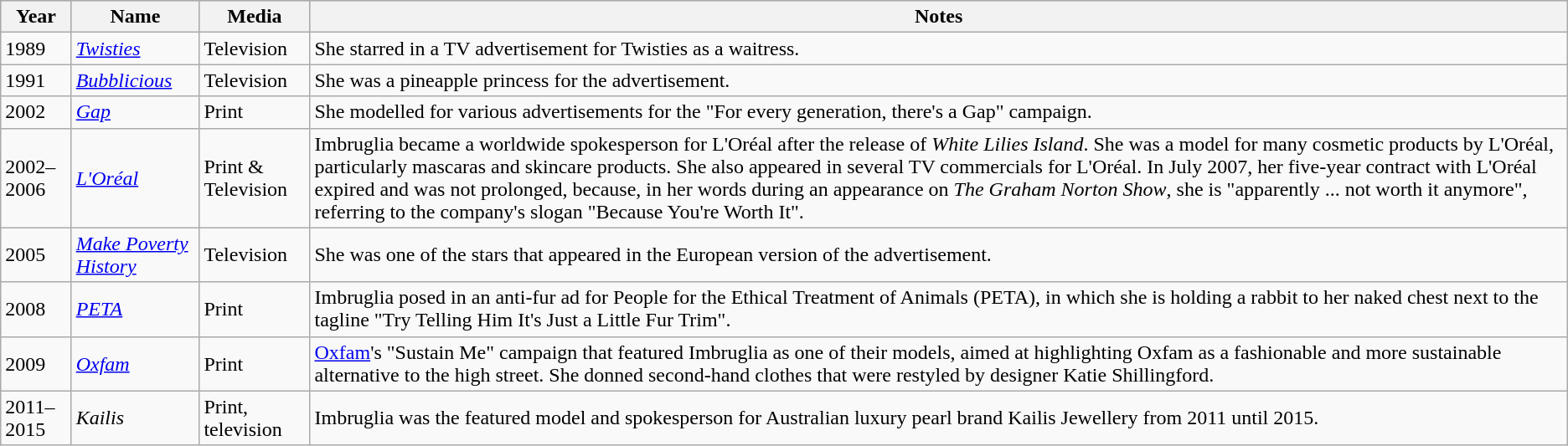<table class="wikitable">
<tr style="background:#b0c4de; text-align:center;">
<th>Year</th>
<th>Name</th>
<th>Media</th>
<th>Notes</th>
</tr>
<tr>
<td>1989</td>
<td><em><a href='#'>Twisties</a></em></td>
<td>Television</td>
<td>She starred in a TV advertisement for Twisties as a waitress.</td>
</tr>
<tr>
<td>1991</td>
<td><em><a href='#'>Bubblicious</a></em></td>
<td>Television</td>
<td>She was a pineapple princess for the advertisement.</td>
</tr>
<tr>
<td>2002</td>
<td><em><a href='#'>Gap</a></em></td>
<td>Print</td>
<td>She modelled for various advertisements for the "For every generation, there's a Gap" campaign.</td>
</tr>
<tr>
<td>2002–2006</td>
<td><em><a href='#'>L'Oréal</a></em></td>
<td>Print & Television</td>
<td>Imbruglia became a worldwide spokesperson for L'Oréal after the release of <em>White Lilies Island</em>. She was a model for many cosmetic products by L'Oréal, particularly mascaras and skincare products. She also appeared in several TV commercials for L'Oréal. In July 2007, her five-year contract with L'Oréal expired and was not prolonged, because, in her words during an appearance on <em>The Graham Norton Show</em>, she is "apparently ... not worth it anymore", referring to the company's slogan "Because You're Worth It".</td>
</tr>
<tr>
<td>2005</td>
<td><em><a href='#'>Make Poverty History</a></em></td>
<td>Television</td>
<td>She was one of the stars that appeared in the European version of the advertisement.</td>
</tr>
<tr>
<td>2008</td>
<td><em><a href='#'>PETA</a></em></td>
<td>Print</td>
<td>Imbruglia posed in an anti-fur ad for People for the Ethical Treatment of Animals (PETA), in which she is holding a rabbit to her naked chest next to the tagline "Try Telling Him It's Just a Little Fur Trim".</td>
</tr>
<tr>
<td>2009</td>
<td><em><a href='#'>Oxfam</a></em></td>
<td>Print</td>
<td><a href='#'>Oxfam</a>'s "Sustain Me" campaign that featured Imbruglia as one of their models, aimed at highlighting Oxfam as a fashionable and more sustainable alternative to the high street. She donned second-hand clothes that were restyled by designer Katie Shillingford.</td>
</tr>
<tr>
<td>2011–2015</td>
<td><em>Kailis</em></td>
<td>Print, television</td>
<td>Imbruglia was the featured model and spokesperson for Australian luxury pearl brand Kailis Jewellery from 2011 until 2015.</td>
</tr>
</table>
